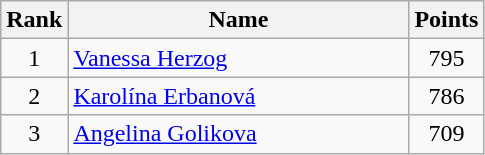<table class="wikitable" border="1" style="text-align:center">
<tr>
<th width=30>Rank</th>
<th width=220>Name</th>
<th width=25>Points</th>
</tr>
<tr>
<td>1</td>
<td align="left"> <a href='#'>Vanessa Herzog</a></td>
<td>795</td>
</tr>
<tr>
<td>2</td>
<td align="left"> <a href='#'>Karolína Erbanová</a></td>
<td>786</td>
</tr>
<tr>
<td>3</td>
<td align="left"> <a href='#'>Angelina Golikova</a></td>
<td>709</td>
</tr>
</table>
